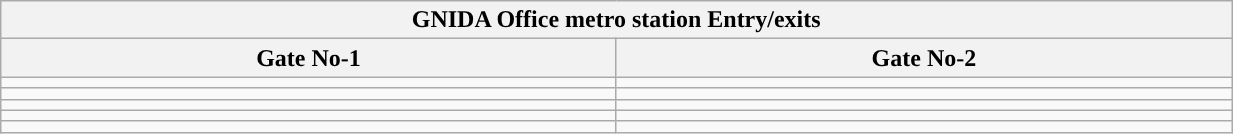<table class="wikitable" style="text-align: center;" width="65%">
<tr>
<th align="center" colspan="5" style="background:#"><span><strong>GNIDA Office metro station Entry/exits </strong></span></th>
</tr>
<tr>
<th style="width:15%;">Gate No-1</th>
<th style="width:15%;">Gate No-2</th>
</tr>
<tr>
<td></td>
<td></td>
</tr>
<tr>
<td></td>
<td></td>
</tr>
<tr>
<td></td>
<td></td>
</tr>
<tr>
<td></td>
<td></td>
</tr>
<tr>
<td></td>
<td></td>
</tr>
</table>
